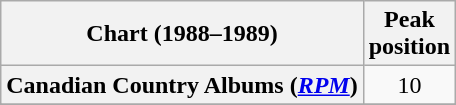<table class="wikitable sortable plainrowheaders" style="text-align:center">
<tr>
<th scope="col">Chart (1988–1989)</th>
<th scope="col">Peak<br> position</th>
</tr>
<tr>
<th scope="row">Canadian Country Albums (<em><a href='#'>RPM</a></em>)</th>
<td>10</td>
</tr>
<tr>
</tr>
<tr>
</tr>
</table>
